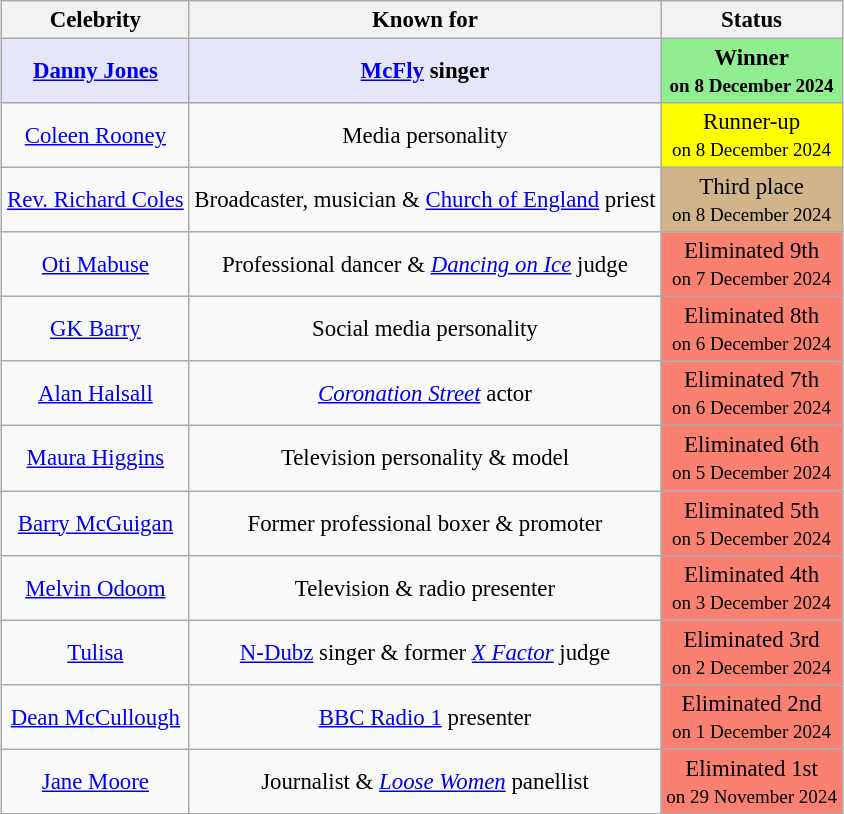<table class=wikitable sortable" style="text-align: center; white-space:nowrap; margin:auto; font-size:95.2%;">
<tr>
<th scope="col">Celebrity</th>
<th scope="col">Known for</th>
<th scope="col">Status</th>
</tr>
<tr>
<td style="background:lavender"><strong><a href='#'>Danny Jones</a></strong></td>
<td style="background:lavender"><strong><a href='#'>McFly</a> singer</strong></td>
<td style="background:lightgreen"><strong>Winner</strong><br><small><strong>on 8 December 2024</strong></small></td>
</tr>
<tr>
<td><a href='#'>Coleen Rooney</a></td>
<td>Media personality</td>
<td style="background:yellow">Runner-up<br><small>on 8 December 2024</small></td>
</tr>
<tr>
<td><a href='#'>Rev. Richard Coles</a></td>
<td>Broadcaster, musician & <a href='#'>Church of England</a> priest</td>
<td style="background:tan">Third place<br><small>on 8 December 2024</small></td>
</tr>
<tr>
<td><a href='#'>Oti Mabuse</a></td>
<td>Professional dancer & <em><a href='#'>Dancing on Ice</a></em> judge</td>
<td style="background:salmon">Eliminated 9th<br><small>on 7 December 2024</small></td>
</tr>
<tr>
<td><a href='#'>GK Barry</a></td>
<td>Social media personality</td>
<td style="background:salmon">Eliminated 8th<br><small>on 6 December 2024</small></td>
</tr>
<tr>
<td><a href='#'>Alan Halsall</a></td>
<td><em><a href='#'>Coronation Street</a></em> actor</td>
<td style="background:salmon">Eliminated 7th<br><small>on 6 December 2024</small></td>
</tr>
<tr>
<td><a href='#'>Maura Higgins</a></td>
<td>Television personality & model</td>
<td style="background:salmon">Eliminated 6th<br><small>on 5 December 2024</small></td>
</tr>
<tr>
<td><a href='#'>Barry McGuigan</a></td>
<td>Former professional boxer & promoter</td>
<td style="background:salmon">Eliminated 5th<br><small>on 5 December 2024</small></td>
</tr>
<tr>
<td><a href='#'>Melvin Odoom</a></td>
<td>Television & radio presenter</td>
<td style="background:salmon">Eliminated 4th<br><small>on 3 December 2024</small></td>
</tr>
<tr>
<td><a href='#'>Tulisa</a></td>
<td><a href='#'>N-Dubz</a> singer & former <em><a href='#'>X Factor</a></em> judge</td>
<td style="background:salmon">Eliminated 3rd<br><small>on 2 December 2024</small></td>
</tr>
<tr>
<td><a href='#'>Dean McCullough</a></td>
<td><a href='#'>BBC Radio 1</a> presenter</td>
<td style="background:salmon">Eliminated 2nd<br><small>on 1 December 2024</small></td>
</tr>
<tr>
<td><a href='#'>Jane Moore</a></td>
<td>Journalist & <em><a href='#'>Loose Women</a></em> panellist</td>
<td style="background:salmon">Eliminated 1st<br><small>on 29 November 2024</small></td>
</tr>
</table>
